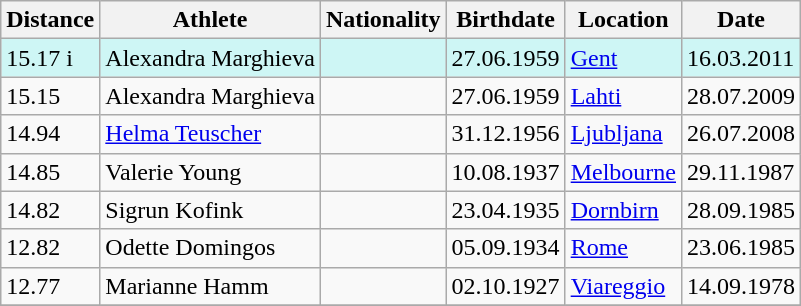<table class="wikitable">
<tr>
<th>Distance</th>
<th>Athlete</th>
<th>Nationality</th>
<th>Birthdate</th>
<th>Location</th>
<th>Date</th>
</tr>
<tr bgcolor=#CEF6F5>
<td>15.17 i</td>
<td>Alexandra Marghieva</td>
<td></td>
<td>27.06.1959</td>
<td><a href='#'>Gent</a></td>
<td>16.03.2011</td>
</tr>
<tr>
<td>15.15</td>
<td>Alexandra Marghieva</td>
<td></td>
<td>27.06.1959</td>
<td><a href='#'>Lahti</a></td>
<td>28.07.2009</td>
</tr>
<tr>
<td>14.94</td>
<td><a href='#'>Helma Teuscher</a></td>
<td></td>
<td>31.12.1956</td>
<td><a href='#'>Ljubljana</a></td>
<td>26.07.2008</td>
</tr>
<tr>
<td>14.85</td>
<td>Valerie Young</td>
<td></td>
<td>10.08.1937</td>
<td><a href='#'>Melbourne</a></td>
<td>29.11.1987</td>
</tr>
<tr>
<td>14.82</td>
<td>Sigrun Kofink</td>
<td></td>
<td>23.04.1935</td>
<td><a href='#'>Dornbirn</a></td>
<td>28.09.1985</td>
</tr>
<tr>
<td>12.82</td>
<td>Odette Domingos</td>
<td></td>
<td>05.09.1934</td>
<td><a href='#'>Rome</a></td>
<td>23.06.1985</td>
</tr>
<tr>
<td>12.77</td>
<td>Marianne Hamm</td>
<td></td>
<td>02.10.1927</td>
<td><a href='#'>Viareggio</a></td>
<td>14.09.1978</td>
</tr>
<tr>
</tr>
</table>
